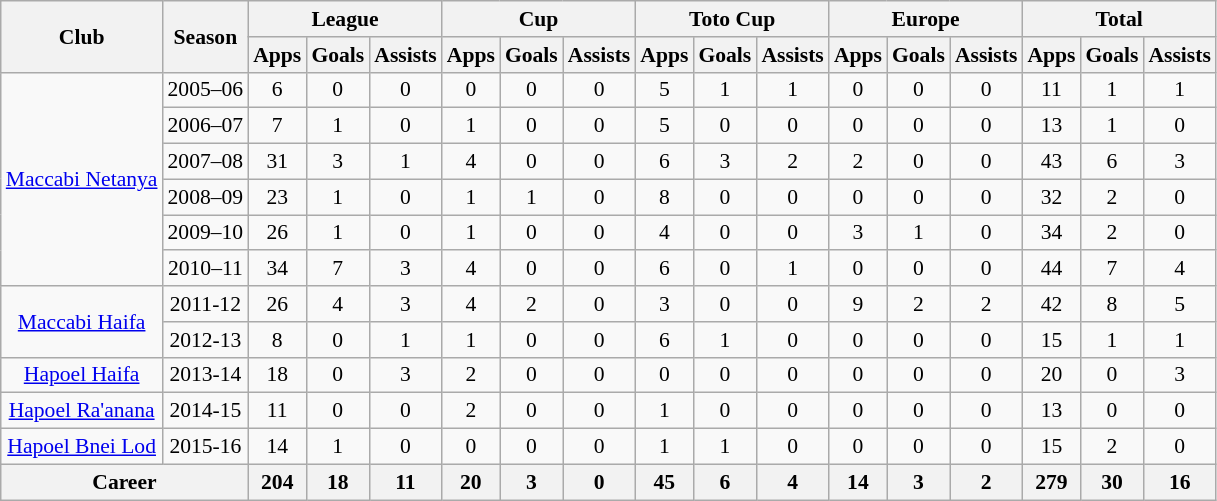<table class="wikitable" style="font-size:90%; text-align: center;">
<tr>
<th rowspan="2">Club</th>
<th rowspan="2">Season</th>
<th colspan="3">League</th>
<th colspan="3">Cup</th>
<th colspan="3">Toto Cup</th>
<th colspan="3">Europe</th>
<th colspan="3">Total</th>
</tr>
<tr>
<th>Apps</th>
<th>Goals</th>
<th>Assists</th>
<th>Apps</th>
<th>Goals</th>
<th>Assists</th>
<th>Apps</th>
<th>Goals</th>
<th>Assists</th>
<th>Apps</th>
<th>Goals</th>
<th>Assists</th>
<th>Apps</th>
<th>Goals</th>
<th>Assists</th>
</tr>
<tr |-||-||-|>
<td rowspan="6" valign="center"><a href='#'>Maccabi Netanya</a></td>
<td>2005–06</td>
<td>6</td>
<td>0</td>
<td>0</td>
<td>0</td>
<td>0</td>
<td>0</td>
<td>5</td>
<td>1</td>
<td>1</td>
<td>0</td>
<td>0</td>
<td>0</td>
<td>11</td>
<td>1</td>
<td>1</td>
</tr>
<tr>
<td>2006–07</td>
<td>7</td>
<td>1</td>
<td>0</td>
<td>1</td>
<td>0</td>
<td>0</td>
<td>5</td>
<td>0</td>
<td>0</td>
<td>0</td>
<td>0</td>
<td>0</td>
<td>13</td>
<td>1</td>
<td>0</td>
</tr>
<tr>
<td>2007–08</td>
<td>31</td>
<td>3</td>
<td>1</td>
<td>4</td>
<td>0</td>
<td>0</td>
<td>6</td>
<td>3</td>
<td>2</td>
<td>2</td>
<td>0</td>
<td>0</td>
<td>43</td>
<td>6</td>
<td>3</td>
</tr>
<tr>
<td>2008–09</td>
<td>23</td>
<td>1</td>
<td>0</td>
<td>1</td>
<td>1</td>
<td>0</td>
<td>8</td>
<td>0</td>
<td>0</td>
<td>0</td>
<td>0</td>
<td>0</td>
<td>32</td>
<td>2</td>
<td>0</td>
</tr>
<tr>
<td>2009–10</td>
<td>26</td>
<td>1</td>
<td>0</td>
<td>1</td>
<td>0</td>
<td>0</td>
<td>4</td>
<td>0</td>
<td>0</td>
<td>3</td>
<td>1</td>
<td>0</td>
<td>34</td>
<td>2</td>
<td>0</td>
</tr>
<tr>
<td>2010–11</td>
<td>34</td>
<td>7</td>
<td>3</td>
<td>4</td>
<td>0</td>
<td>0</td>
<td>6</td>
<td>0</td>
<td>1</td>
<td>0</td>
<td>0</td>
<td>0</td>
<td>44</td>
<td>7</td>
<td>4</td>
</tr>
<tr>
<td rowspan="2" valign="center"><a href='#'>Maccabi Haifa</a></td>
<td>2011-12</td>
<td>26</td>
<td>4</td>
<td>3</td>
<td>4</td>
<td>2</td>
<td>0</td>
<td>3</td>
<td>0</td>
<td>0</td>
<td>9</td>
<td>2</td>
<td>2</td>
<td>42</td>
<td>8</td>
<td>5</td>
</tr>
<tr>
<td>2012-13</td>
<td>8</td>
<td>0</td>
<td>1</td>
<td>1</td>
<td>0</td>
<td>0</td>
<td>6</td>
<td>1</td>
<td>0</td>
<td>0</td>
<td>0</td>
<td>0</td>
<td>15</td>
<td>1</td>
<td>1</td>
</tr>
<tr>
<td rowspan="1" valign="center"><a href='#'>Hapoel Haifa</a></td>
<td>2013-14</td>
<td>18</td>
<td>0</td>
<td>3</td>
<td>2</td>
<td>0</td>
<td>0</td>
<td>0</td>
<td>0</td>
<td>0</td>
<td>0</td>
<td>0</td>
<td>0</td>
<td>20</td>
<td>0</td>
<td>3</td>
</tr>
<tr>
<td rowspan="1" valign="center"><a href='#'>Hapoel Ra'anana</a></td>
<td>2014-15</td>
<td>11</td>
<td>0</td>
<td>0</td>
<td>2</td>
<td>0</td>
<td>0</td>
<td>1</td>
<td>0</td>
<td>0</td>
<td>0</td>
<td>0</td>
<td>0</td>
<td>13</td>
<td>0</td>
<td>0</td>
</tr>
<tr>
<td rowspan="1" valign="center"><a href='#'>Hapoel Bnei Lod</a></td>
<td>2015-16</td>
<td>14</td>
<td>1</td>
<td>0</td>
<td>0</td>
<td>0</td>
<td>0</td>
<td>1</td>
<td>1</td>
<td>0</td>
<td>0</td>
<td>0</td>
<td>0</td>
<td>15</td>
<td>2</td>
<td>0</td>
</tr>
<tr>
<th colspan="2" valign="center">Career</th>
<th>204</th>
<th>18</th>
<th>11</th>
<th>20</th>
<th>3</th>
<th>0</th>
<th>45</th>
<th>6</th>
<th>4</th>
<th>14</th>
<th>3</th>
<th>2</th>
<th>279</th>
<th>30</th>
<th>16</th>
</tr>
</table>
